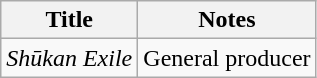<table class="wikitable">
<tr>
<th>Title</th>
<th>Notes</th>
</tr>
<tr>
<td><em>Shūkan Exile</em></td>
<td>General producer</td>
</tr>
</table>
